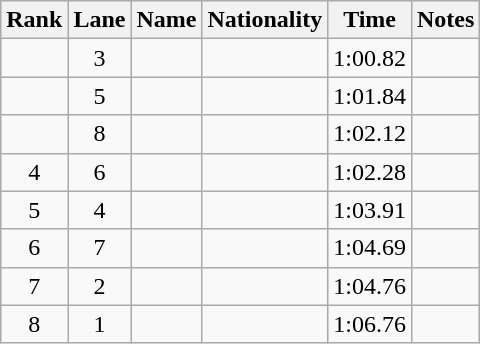<table class="wikitable sortable" style="text-align:center">
<tr>
<th>Rank</th>
<th>Lane</th>
<th>Name</th>
<th>Nationality</th>
<th>Time</th>
<th>Notes</th>
</tr>
<tr>
<td></td>
<td>3</td>
<td align=left></td>
<td align=left></td>
<td>1:00.82</td>
<td></td>
</tr>
<tr>
<td></td>
<td>5</td>
<td align=left></td>
<td align=left></td>
<td>1:01.84</td>
<td></td>
</tr>
<tr>
<td></td>
<td>8</td>
<td align=left></td>
<td align=left></td>
<td>1:02.12</td>
<td></td>
</tr>
<tr>
<td>4</td>
<td>6</td>
<td align=left></td>
<td align=left></td>
<td>1:02.28</td>
<td></td>
</tr>
<tr>
<td>5</td>
<td>4</td>
<td align=left></td>
<td align=left></td>
<td>1:03.91</td>
<td></td>
</tr>
<tr>
<td>6</td>
<td>7</td>
<td align=left></td>
<td align=left></td>
<td>1:04.69</td>
<td></td>
</tr>
<tr>
<td>7</td>
<td>2</td>
<td align=left></td>
<td align=left></td>
<td>1:04.76</td>
<td></td>
</tr>
<tr>
<td>8</td>
<td>1</td>
<td align=left></td>
<td align=left></td>
<td>1:06.76</td>
<td></td>
</tr>
</table>
